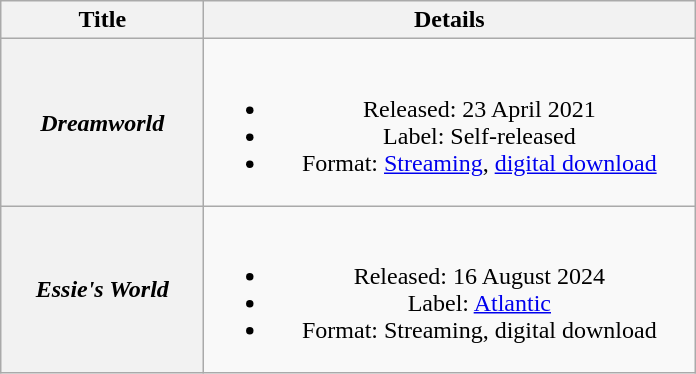<table class="wikitable plainrowheaders" style="text-align:center;">
<tr>
<th scope="col" style="width:8em;">Title</th>
<th scope="col" style="width:20em;">Details</th>
</tr>
<tr>
<th scope="row"><em>Dreamworld</em></th>
<td><br><ul><li>Released: 23 April 2021</li><li>Label: Self-released</li><li>Format: <a href='#'>Streaming</a>, <a href='#'>digital download</a></li></ul></td>
</tr>
<tr>
<th scope="row"><em>Essie's World</em></th>
<td><br><ul><li>Released: 16 August 2024</li><li>Label: <a href='#'>Atlantic</a></li><li>Format: Streaming, digital download</li></ul></td>
</tr>
</table>
